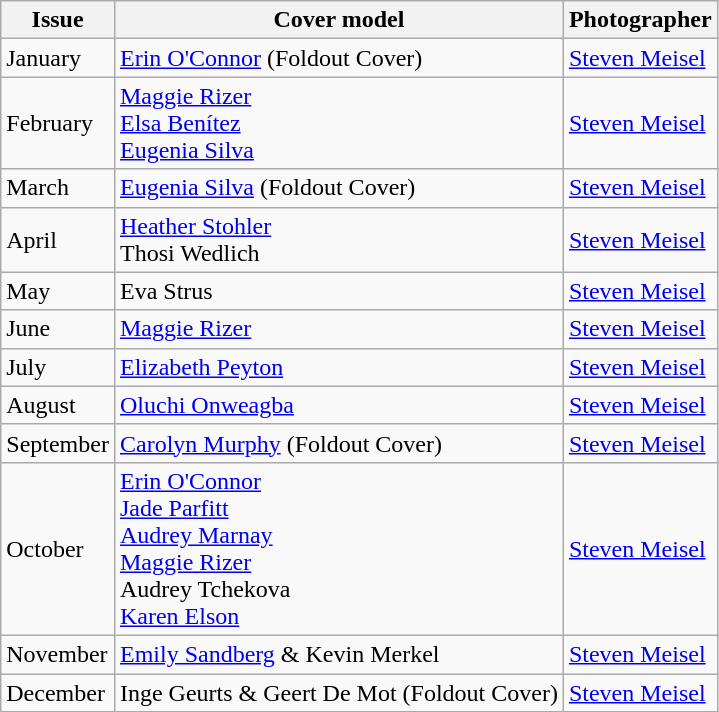<table class="sortable wikitable">
<tr>
<th>Issue</th>
<th>Cover model</th>
<th>Photographer</th>
</tr>
<tr>
<td>January</td>
<td><a href='#'>Erin O'Connor</a> (Foldout Cover)</td>
<td><a href='#'>Steven Meisel</a></td>
</tr>
<tr>
<td>February</td>
<td><a href='#'>Maggie Rizer</a><br><a href='#'>Elsa Benítez</a><br><a href='#'>Eugenia Silva</a></td>
<td><a href='#'>Steven Meisel</a></td>
</tr>
<tr>
<td>March</td>
<td><a href='#'>Eugenia Silva</a> (Foldout Cover)</td>
<td><a href='#'>Steven Meisel</a></td>
</tr>
<tr>
<td>April</td>
<td><a href='#'>Heather Stohler</a> <br> Thosi Wedlich</td>
<td><a href='#'>Steven Meisel</a></td>
</tr>
<tr>
<td>May</td>
<td>Eva Strus</td>
<td><a href='#'>Steven Meisel</a></td>
</tr>
<tr>
<td>June</td>
<td><a href='#'>Maggie Rizer</a></td>
<td><a href='#'>Steven Meisel</a></td>
</tr>
<tr>
<td>July</td>
<td><a href='#'>Elizabeth Peyton</a></td>
<td><a href='#'>Steven Meisel</a></td>
</tr>
<tr>
<td>August</td>
<td><a href='#'>Oluchi Onweagba</a></td>
<td><a href='#'>Steven Meisel</a></td>
</tr>
<tr>
<td>September</td>
<td><a href='#'>Carolyn Murphy</a> (Foldout Cover)</td>
<td><a href='#'>Steven Meisel</a></td>
</tr>
<tr>
<td>October</td>
<td><a href='#'>Erin O'Connor</a><br><a href='#'>Jade Parfitt</a><br><a href='#'>Audrey Marnay</a><br><a href='#'>Maggie Rizer</a><br>Audrey Tchekova<br><a href='#'>Karen Elson</a></td>
<td><a href='#'>Steven Meisel</a></td>
</tr>
<tr>
<td>November</td>
<td><a href='#'>Emily Sandberg</a> & Kevin Merkel</td>
<td><a href='#'>Steven Meisel</a></td>
</tr>
<tr>
<td>December</td>
<td>Inge Geurts & Geert De Mot (Foldout Cover)</td>
<td><a href='#'>Steven Meisel</a></td>
</tr>
</table>
